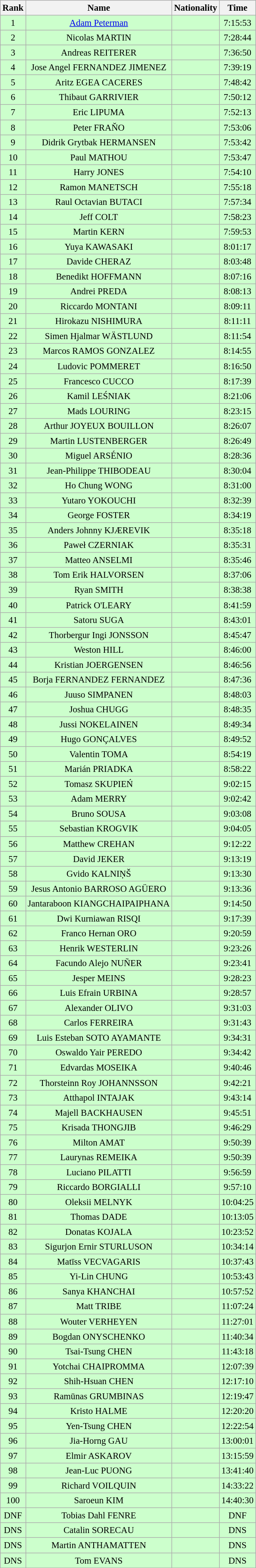<table class="wikitable sortable" style="text-align:center;font-size:95%">
<tr>
<th>Rank</th>
<th>Name</th>
<th>Nationality</th>
<th>Time</th>
</tr>
<tr bgcolor=ccffcc>
<td>1</td>
<td><a href='#'>Adam Peterman</a></td>
<td></td>
<td>7:15:53</td>
</tr>
<tr bgcolor=ccffcc>
<td>2</td>
<td>Nicolas MARTIN</td>
<td></td>
<td>7:28:44</td>
</tr>
<tr bgcolor=ccffcc>
<td>3</td>
<td>Andreas REITERER</td>
<td></td>
<td>7:36:50</td>
</tr>
<tr bgcolor=ccffcc>
<td>4</td>
<td>Jose Angel FERNANDEZ JIMENEZ</td>
<td></td>
<td>7:39:19</td>
</tr>
<tr bgcolor=ccffcc>
<td>5</td>
<td>Aritz EGEA CACERES</td>
<td></td>
<td>7:48:42</td>
</tr>
<tr bgcolor=ccffcc>
<td>6</td>
<td>Thibaut GARRIVIER</td>
<td></td>
<td>7:50:12</td>
</tr>
<tr bgcolor=ccffcc>
<td>7</td>
<td>Eric LIPUMA</td>
<td></td>
<td>7:52:13</td>
</tr>
<tr bgcolor=ccffcc>
<td>8</td>
<td>Peter FRAŇO</td>
<td></td>
<td>7:53:06</td>
</tr>
<tr bgcolor=ccffcc>
<td>9</td>
<td>Didrik Grytbak HERMANSEN</td>
<td></td>
<td>7:53:42</td>
</tr>
<tr bgcolor=ccffcc>
<td>10</td>
<td>Paul MATHOU</td>
<td></td>
<td>7:53:47</td>
</tr>
<tr bgcolor=ccffcc>
<td>11</td>
<td>Harry JONES</td>
<td></td>
<td>7:54:10</td>
</tr>
<tr bgcolor=ccffcc>
<td>12</td>
<td>Ramon MANETSCH</td>
<td></td>
<td>7:55:18</td>
</tr>
<tr bgcolor=ccffcc>
<td>13</td>
<td>Raul Octavian BUTACI</td>
<td></td>
<td>7:57:34</td>
</tr>
<tr bgcolor=ccffcc>
<td>14</td>
<td>Jeff COLT</td>
<td></td>
<td>7:58:23</td>
</tr>
<tr bgcolor=ccffcc>
<td>15</td>
<td>Martin KERN</td>
<td></td>
<td>7:59:53</td>
</tr>
<tr bgcolor=ccffcc>
<td>16</td>
<td>Yuya KAWASAKI</td>
<td></td>
<td>8:01:17</td>
</tr>
<tr bgcolor=ccffcc>
<td>17</td>
<td>Davide CHERAZ</td>
<td></td>
<td>8:03:48</td>
</tr>
<tr bgcolor=ccffcc>
<td>18</td>
<td>Benedikt HOFFMANN</td>
<td></td>
<td>8:07:16</td>
</tr>
<tr bgcolor=ccffcc>
<td>19</td>
<td>Andrei PREDA</td>
<td></td>
<td>8:08:13</td>
</tr>
<tr bgcolor=ccffcc>
<td>20</td>
<td>Riccardo MONTANI</td>
<td></td>
<td>8:09:11</td>
</tr>
<tr bgcolor=ccffcc>
<td>21</td>
<td>Hirokazu NISHIMURA</td>
<td></td>
<td>8:11:11</td>
</tr>
<tr bgcolor=ccffcc>
<td>22</td>
<td>Simen Hjalmar WÄSTLUND</td>
<td></td>
<td>8:11:54</td>
</tr>
<tr bgcolor=ccffcc>
<td>23</td>
<td>Marcos RAMOS GONZALEZ</td>
<td></td>
<td>8:14:55</td>
</tr>
<tr bgcolor=ccffcc>
<td>24</td>
<td>Ludovic POMMERET</td>
<td></td>
<td>8:16:50</td>
</tr>
<tr bgcolor=ccffcc>
<td>25</td>
<td>Francesco CUCCO</td>
<td></td>
<td>8:17:39</td>
</tr>
<tr bgcolor=ccffcc>
<td>26</td>
<td>Kamil LEŚNIAK</td>
<td></td>
<td>8:21:06</td>
</tr>
<tr bgcolor=ccffcc>
<td>27</td>
<td>Mads LOURING</td>
<td></td>
<td>8:23:15</td>
</tr>
<tr bgcolor=ccffcc>
<td>28</td>
<td>Arthur JOYEUX BOUILLON</td>
<td></td>
<td>8:26:07</td>
</tr>
<tr bgcolor=ccffcc>
<td>29</td>
<td>Martin LUSTENBERGER</td>
<td></td>
<td>8:26:49</td>
</tr>
<tr bgcolor=ccffcc>
<td>30</td>
<td>Miguel ARSÉNIO</td>
<td></td>
<td>8:28:36</td>
</tr>
<tr bgcolor=ccffcc>
<td>31</td>
<td>Jean-Philippe THIBODEAU</td>
<td></td>
<td>8:30:04</td>
</tr>
<tr bgcolor=ccffcc>
<td>32</td>
<td>Ho Chung WONG</td>
<td></td>
<td>8:31:00</td>
</tr>
<tr bgcolor=ccffcc>
<td>33</td>
<td>Yutaro YOKOUCHI</td>
<td></td>
<td>8:32:39</td>
</tr>
<tr bgcolor=ccffcc>
<td>34</td>
<td>George FOSTER</td>
<td></td>
<td>8:34:19</td>
</tr>
<tr bgcolor=ccffcc>
<td>35</td>
<td>Anders Johnny KJÆREVIK</td>
<td></td>
<td>8:35:18</td>
</tr>
<tr bgcolor=ccffcc>
<td>36</td>
<td>Paweł CZERNIAK</td>
<td></td>
<td>8:35:31</td>
</tr>
<tr bgcolor=ccffcc>
<td>37</td>
<td>Matteo ANSELMI</td>
<td></td>
<td>8:35:46</td>
</tr>
<tr bgcolor=ccffcc>
<td>38</td>
<td>Tom Erik HALVORSEN</td>
<td></td>
<td>8:37:06</td>
</tr>
<tr bgcolor=ccffcc>
<td>39</td>
<td>Ryan SMITH</td>
<td></td>
<td>8:38:38</td>
</tr>
<tr bgcolor=ccffcc>
<td>40</td>
<td>Patrick O'LEARY</td>
<td></td>
<td>8:41:59</td>
</tr>
<tr bgcolor=ccffcc>
<td>41</td>
<td>Satoru SUGA</td>
<td></td>
<td>8:43:01</td>
</tr>
<tr bgcolor=ccffcc>
<td>42</td>
<td>Thorbergur Ingi JONSSON</td>
<td></td>
<td>8:45:47</td>
</tr>
<tr bgcolor=ccffcc>
<td>43</td>
<td>Weston HILL</td>
<td></td>
<td>8:46:00</td>
</tr>
<tr bgcolor=ccffcc>
<td>44</td>
<td>Kristian JOERGENSEN</td>
<td></td>
<td>8:46:56</td>
</tr>
<tr bgcolor=ccffcc>
<td>45</td>
<td>Borja FERNANDEZ FERNANDEZ</td>
<td></td>
<td>8:47:36</td>
</tr>
<tr bgcolor=ccffcc>
<td>46</td>
<td>Juuso SIMPANEN</td>
<td></td>
<td>8:48:03</td>
</tr>
<tr bgcolor=ccffcc>
<td>47</td>
<td>Joshua CHUGG</td>
<td></td>
<td>8:48:35</td>
</tr>
<tr bgcolor=ccffcc>
<td>48</td>
<td>Jussi NOKELAINEN</td>
<td></td>
<td>8:49:34</td>
</tr>
<tr bgcolor=ccffcc>
<td>49</td>
<td>Hugo GONÇALVES</td>
<td></td>
<td>8:49:52</td>
</tr>
<tr bgcolor=ccffcc>
<td>50</td>
<td>Valentin TOMA</td>
<td></td>
<td>8:54:19</td>
</tr>
<tr bgcolor=ccffcc>
<td>51</td>
<td>Marián PRIADKA</td>
<td></td>
<td>8:58:22</td>
</tr>
<tr bgcolor=ccffcc>
<td>52</td>
<td>Tomasz SKUPIEŃ</td>
<td></td>
<td>9:02:15</td>
</tr>
<tr bgcolor=ccffcc>
<td>53</td>
<td>Adam MERRY</td>
<td></td>
<td>9:02:42</td>
</tr>
<tr bgcolor=ccffcc>
<td>54</td>
<td>Bruno SOUSA</td>
<td></td>
<td>9:03:08</td>
</tr>
<tr bgcolor=ccffcc>
<td>55</td>
<td>Sebastian KROGVIK</td>
<td></td>
<td>9:04:05</td>
</tr>
<tr bgcolor=ccffcc>
<td>56</td>
<td>Matthew CREHAN</td>
<td></td>
<td>9:12:22</td>
</tr>
<tr bgcolor=ccffcc>
<td>57</td>
<td>David JEKER</td>
<td></td>
<td>9:13:19</td>
</tr>
<tr bgcolor=ccffcc>
<td>58</td>
<td>Gvido KALNIŅŠ</td>
<td></td>
<td>9:13:30</td>
</tr>
<tr bgcolor=ccffcc>
<td>59</td>
<td>Jesus Antonio BARROSO AGÜERO</td>
<td></td>
<td>9:13:36</td>
</tr>
<tr bgcolor=ccffcc>
<td>60</td>
<td>Jantaraboon KIANGCHAIPAIPHANA</td>
<td></td>
<td>9:14:50</td>
</tr>
<tr bgcolor=ccffcc>
<td>61</td>
<td>Dwi Kurniawan RISQI</td>
<td></td>
<td>9:17:39</td>
</tr>
<tr bgcolor=ccffcc>
<td>62</td>
<td>Franco Hernan ORO</td>
<td></td>
<td>9:20:59</td>
</tr>
<tr bgcolor=ccffcc>
<td>63</td>
<td>Henrik WESTERLIN</td>
<td></td>
<td>9:23:26</td>
</tr>
<tr bgcolor=ccffcc>
<td>64</td>
<td>Facundo Alejo NUÑER</td>
<td></td>
<td>9:23:41</td>
</tr>
<tr bgcolor=ccffcc>
<td>65</td>
<td>Jesper MEINS</td>
<td></td>
<td>9:28:23</td>
</tr>
<tr bgcolor=ccffcc>
<td>66</td>
<td>Luis Efrain URBINA</td>
<td></td>
<td>9:28:57</td>
</tr>
<tr bgcolor=ccffcc>
<td>67</td>
<td>Alexander OLIVO</td>
<td></td>
<td>9:31:03</td>
</tr>
<tr bgcolor=ccffcc>
<td>68</td>
<td>Carlos FERREIRA</td>
<td></td>
<td>9:31:43</td>
</tr>
<tr bgcolor=ccffcc>
<td>69</td>
<td>Luis Esteban SOTO AYAMANTE</td>
<td></td>
<td>9:34:31</td>
</tr>
<tr bgcolor=ccffcc>
<td>70</td>
<td>Oswaldo Yair PEREDO</td>
<td></td>
<td>9:34:42</td>
</tr>
<tr bgcolor=ccffcc>
<td>71</td>
<td>Edvardas MOSEIKA</td>
<td></td>
<td>9:40:46</td>
</tr>
<tr bgcolor=ccffcc>
<td>72</td>
<td>Thorsteinn Roy JOHANNSSON</td>
<td></td>
<td>9:42:21</td>
</tr>
<tr bgcolor=ccffcc>
<td>73</td>
<td>Atthapol INTAJAK</td>
<td></td>
<td>9:43:14</td>
</tr>
<tr bgcolor=ccffcc>
<td>74</td>
<td>Majell BACKHAUSEN</td>
<td></td>
<td>9:45:51</td>
</tr>
<tr bgcolor=ccffcc>
<td>75</td>
<td>Krisada THONGJIB</td>
<td></td>
<td>9:46:29</td>
</tr>
<tr bgcolor=ccffcc>
<td>76</td>
<td>Milton AMAT</td>
<td></td>
<td>9:50:39</td>
</tr>
<tr bgcolor=ccffcc>
<td>77</td>
<td>Laurynas REMEIKA</td>
<td></td>
<td>9:50:39</td>
</tr>
<tr bgcolor=ccffcc>
<td>78</td>
<td>Luciano PILATTI</td>
<td></td>
<td>9:56:59</td>
</tr>
<tr bgcolor=ccffcc>
<td>79</td>
<td>Riccardo BORGIALLI</td>
<td></td>
<td>9:57:10</td>
</tr>
<tr bgcolor=ccffcc>
<td>80</td>
<td>Oleksii MELNYK</td>
<td></td>
<td>10:04:25</td>
</tr>
<tr bgcolor=ccffcc>
<td>81</td>
<td>Thomas DADE</td>
<td></td>
<td>10:13:05</td>
</tr>
<tr bgcolor=ccffcc>
<td>82</td>
<td>Donatas KOJALA</td>
<td></td>
<td>10:23:52</td>
</tr>
<tr bgcolor=ccffcc>
<td>83</td>
<td>Sigurjon Ernir STURLUSON</td>
<td></td>
<td>10:34:14</td>
</tr>
<tr bgcolor=ccffcc>
<td>84</td>
<td>Matīss VECVAGARIS</td>
<td></td>
<td>10:37:43</td>
</tr>
<tr bgcolor=ccffcc>
<td>85</td>
<td>Yi-Lin CHUNG</td>
<td></td>
<td>10:53:43</td>
</tr>
<tr bgcolor=ccffcc>
<td>86</td>
<td>Sanya KHANCHAI</td>
<td></td>
<td>10:57:52</td>
</tr>
<tr bgcolor=ccffcc>
<td>87</td>
<td>Matt TRIBE</td>
<td></td>
<td>11:07:24</td>
</tr>
<tr bgcolor=ccffcc>
<td>88</td>
<td>Wouter VERHEYEN</td>
<td></td>
<td>11:27:01</td>
</tr>
<tr bgcolor=ccffcc>
<td>89</td>
<td>Bogdan ONYSCHENKO</td>
<td></td>
<td>11:40:34</td>
</tr>
<tr bgcolor=ccffcc>
<td>90</td>
<td>Tsai-Tsung CHEN</td>
<td></td>
<td>11:43:18</td>
</tr>
<tr bgcolor=ccffcc>
<td>91</td>
<td>Yotchai CHAIPROMMA</td>
<td></td>
<td>12:07:39</td>
</tr>
<tr bgcolor=ccffcc>
<td>92</td>
<td>Shih-Hsuan CHEN</td>
<td></td>
<td>12:17:10</td>
</tr>
<tr bgcolor=ccffcc>
<td>93</td>
<td>Ramūnas GRUMBINAS</td>
<td></td>
<td>12:19:47</td>
</tr>
<tr bgcolor=ccffcc>
<td>94</td>
<td>Kristo HALME</td>
<td></td>
<td>12:20:20</td>
</tr>
<tr bgcolor=ccffcc>
<td>95</td>
<td>Yen-Tsung CHEN</td>
<td></td>
<td>12:22:54</td>
</tr>
<tr bgcolor=ccffcc>
<td>96</td>
<td>Jia-Horng GAU</td>
<td></td>
<td>13:00:01</td>
</tr>
<tr bgcolor=ccffcc>
<td>97</td>
<td>Elmir ASKAROV</td>
<td></td>
<td>13:15:59</td>
</tr>
<tr bgcolor=ccffcc>
<td>98</td>
<td>Jean-Luc PUONG</td>
<td></td>
<td>13:41:40</td>
</tr>
<tr bgcolor=ccffcc>
<td>99</td>
<td>Richard VOILQUIN</td>
<td></td>
<td>14:33:22</td>
</tr>
<tr bgcolor=ccffcc>
<td>100</td>
<td>Saroeun KIM</td>
<td></td>
<td>14:40:30</td>
</tr>
<tr bgcolor=ccffcc>
<td>DNF</td>
<td>Tobias Dahl FENRE</td>
<td></td>
<td>DNF</td>
</tr>
<tr bgcolor=ccffcc>
<td>DNS</td>
<td>Catalin SORECAU</td>
<td></td>
<td>DNS</td>
</tr>
<tr bgcolor=ccffcc>
<td>DNS</td>
<td>Martin ANTHAMATTEN</td>
<td></td>
<td>DNS</td>
</tr>
<tr bgcolor=ccffcc>
<td>DNS</td>
<td>Tom EVANS</td>
<td></td>
<td>DNS</td>
</tr>
</table>
